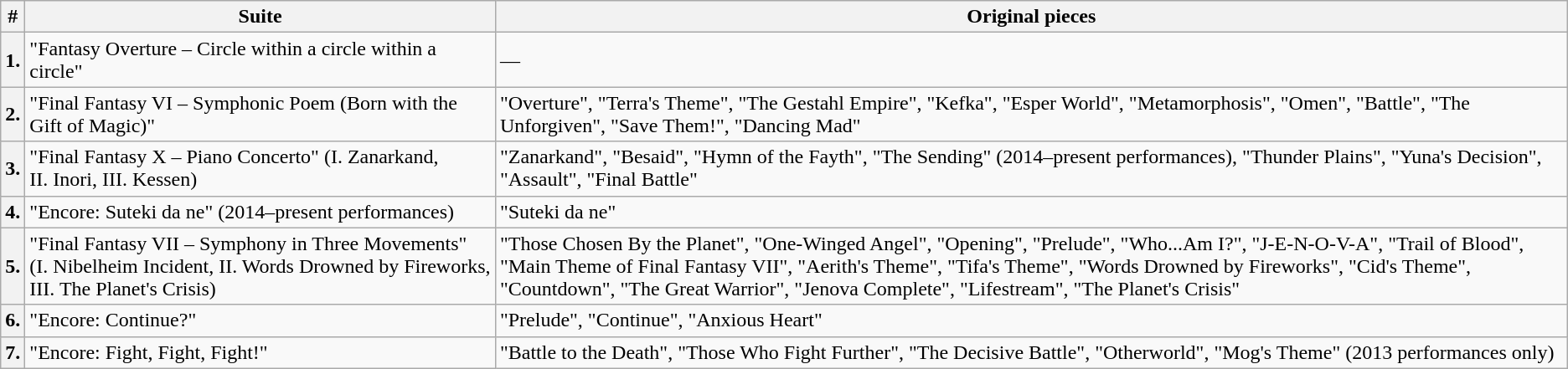<table class="wikitable plainrowheaders">
<tr>
<th scope="col">#</th>
<th scope="col">Suite</th>
<th scope="col">Original pieces</th>
</tr>
<tr>
<th scope="row">1.</th>
<td>"Fantasy Overture – Circle within a circle within a circle"</td>
<td>—</td>
</tr>
<tr>
<th scope="row">2.</th>
<td>"Final Fantasy VI – Symphonic Poem (Born with the Gift of Magic)"</td>
<td>"Overture", "Terra's Theme", "The Gestahl Empire", "Kefka", "Esper World", "Metamorphosis", "Omen", "Battle", "The Unforgiven", "Save Them!", "Dancing Mad"</td>
</tr>
<tr>
<th scope="row">3.</th>
<td>"Final Fantasy X – Piano Concerto" (I. Zanarkand, II. Inori, III. Kessen)</td>
<td>"Zanarkand", "Besaid", "Hymn of the Fayth", "The Sending" (2014–present performances), "Thunder Plains", "Yuna's Decision", "Assault", "Final Battle"</td>
</tr>
<tr>
<th scope="row">4.</th>
<td>"Encore: Suteki da ne" (2014–present performances)</td>
<td>"Suteki da ne"</td>
</tr>
<tr>
<th scope="row">5.</th>
<td>"Final Fantasy VII – Symphony in Three Movements" (I. Nibelheim Incident, II. Words Drowned by Fireworks, III. The Planet's Crisis)</td>
<td>"Those Chosen By the Planet", "One-Winged Angel", "Opening", "Prelude", "Who...Am I?", "J-E-N-O-V-A", "Trail of Blood", "Main Theme of Final Fantasy VII", "Aerith's Theme", "Tifa's Theme", "Words Drowned by Fireworks", "Cid's Theme", "Countdown", "The Great Warrior", "Jenova Complete", "Lifestream", "The Planet's Crisis"</td>
</tr>
<tr>
<th scope="row">6.</th>
<td>"Encore: Continue?"</td>
<td>"Prelude", "Continue", "Anxious Heart"</td>
</tr>
<tr>
<th scope="row">7.</th>
<td>"Encore: Fight, Fight, Fight!"</td>
<td>"Battle to the Death", "Those Who Fight Further", "The Decisive Battle", "Otherworld", "Mog's Theme" (2013 performances only)</td>
</tr>
</table>
